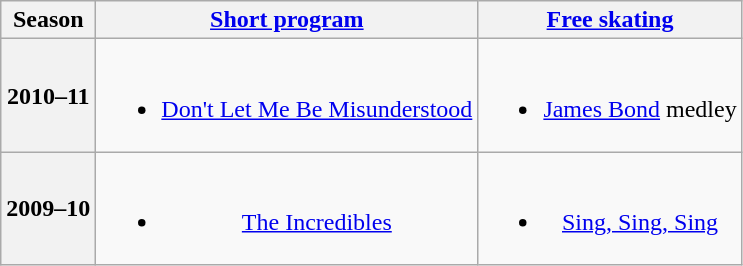<table class="wikitable" style="text-align:center">
<tr>
<th>Season</th>
<th><a href='#'>Short program</a></th>
<th><a href='#'>Free skating</a></th>
</tr>
<tr>
<th>2010–11 <br> </th>
<td><br><ul><li><a href='#'>Don't Let Me Be Misunderstood</a> <br></li></ul></td>
<td><br><ul><li><a href='#'>James Bond</a> medley</li></ul></td>
</tr>
<tr>
<th>2009–10 <br> </th>
<td><br><ul><li><a href='#'>The Incredibles</a> <br></li></ul></td>
<td><br><ul><li><a href='#'>Sing, Sing, Sing</a> <br></li></ul></td>
</tr>
</table>
